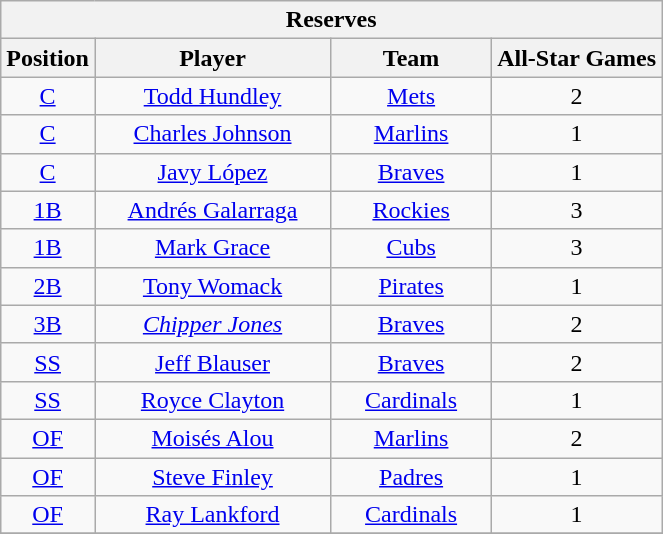<table class="wikitable" style="font-size: 100%; text-align:center;">
<tr>
<th colspan="4">Reserves</th>
</tr>
<tr>
<th>Position</th>
<th width="150">Player</th>
<th width="100">Team</th>
<th>All-Star Games</th>
</tr>
<tr>
<td><a href='#'>C</a></td>
<td><a href='#'>Todd Hundley</a></td>
<td><a href='#'>Mets</a></td>
<td>2</td>
</tr>
<tr>
<td><a href='#'>C</a></td>
<td><a href='#'>Charles Johnson</a></td>
<td><a href='#'>Marlins</a></td>
<td>1</td>
</tr>
<tr>
<td><a href='#'>C</a></td>
<td><a href='#'>Javy López</a></td>
<td><a href='#'>Braves</a></td>
<td>1</td>
</tr>
<tr>
<td><a href='#'>1B</a></td>
<td><a href='#'>Andrés Galarraga</a></td>
<td><a href='#'>Rockies</a></td>
<td>3</td>
</tr>
<tr>
<td><a href='#'>1B</a></td>
<td><a href='#'>Mark Grace</a></td>
<td><a href='#'>Cubs</a></td>
<td>3</td>
</tr>
<tr>
<td><a href='#'>2B</a></td>
<td><a href='#'>Tony Womack</a></td>
<td><a href='#'>Pirates</a></td>
<td>1</td>
</tr>
<tr>
<td><a href='#'>3B</a></td>
<td><em><a href='#'>Chipper Jones</a></em></td>
<td><a href='#'>Braves</a></td>
<td>2</td>
</tr>
<tr>
<td><a href='#'>SS</a></td>
<td><a href='#'>Jeff Blauser</a></td>
<td><a href='#'>Braves</a></td>
<td>2</td>
</tr>
<tr>
<td><a href='#'>SS</a></td>
<td><a href='#'>Royce Clayton</a></td>
<td><a href='#'>Cardinals</a></td>
<td>1</td>
</tr>
<tr>
<td><a href='#'>OF</a></td>
<td><a href='#'>Moisés Alou</a></td>
<td><a href='#'>Marlins</a></td>
<td>2</td>
</tr>
<tr>
<td><a href='#'>OF</a></td>
<td><a href='#'>Steve Finley</a></td>
<td><a href='#'>Padres</a></td>
<td>1</td>
</tr>
<tr>
<td><a href='#'>OF</a></td>
<td><a href='#'>Ray Lankford</a></td>
<td><a href='#'>Cardinals</a></td>
<td>1</td>
</tr>
<tr>
</tr>
</table>
